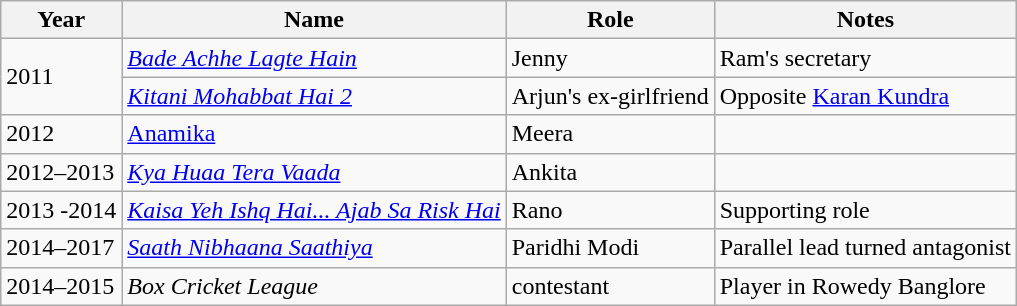<table class="wikitable">
<tr>
<th>Year</th>
<th>Name</th>
<th>Role</th>
<th>Notes</th>
</tr>
<tr>
<td rowspan="2">2011</td>
<td><em><a href='#'>Bade Achhe Lagte Hain</a></em></td>
<td>Jenny</td>
<td>Ram's secretary</td>
</tr>
<tr>
<td><em><a href='#'>Kitani Mohabbat Hai 2</a></em></td>
<td>Arjun's ex-girlfriend</td>
<td>Opposite <a href='#'>Karan Kundra</a></td>
</tr>
<tr>
<td>2012</td>
<td><a href='#'>Anamika</a></td>
<td>Meera</td>
<td style="text-align:center;"></td>
</tr>
<tr>
<td>2012–2013</td>
<td><em><a href='#'>Kya Huaa Tera Vaada</a></em></td>
<td>Ankita</td>
<td style="text-align:center;"></td>
</tr>
<tr>
<td>2013 -2014</td>
<td><em><a href='#'>Kaisa Yeh Ishq Hai... Ajab Sa Risk Hai</a></em></td>
<td>Rano</td>
<td>Supporting role</td>
</tr>
<tr>
<td>2014–2017</td>
<td><em><a href='#'>Saath Nibhaana Saathiya</a></em></td>
<td>Paridhi Modi</td>
<td>Parallel lead turned antagonist</td>
</tr>
<tr>
<td>2014–2015</td>
<td><em>Box Cricket League</em></td>
<td>contestant</td>
<td>Player in Rowedy Banglore</td>
</tr>
</table>
